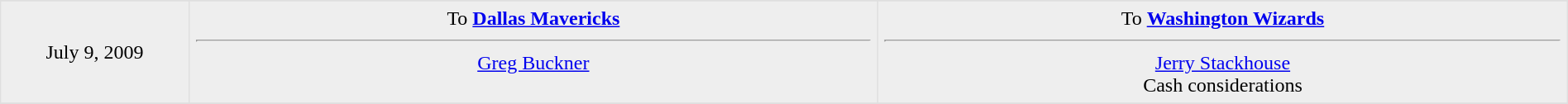<table border=1 style="border-collapse:collapse; text-align: center; width: 100%" bordercolor="#DFDFDF"  cellpadding="5">
<tr>
</tr>
<tr bgcolor="eeeeee">
<td style="width:12%">July 9, 2009</td>
<td style="width:44%" valign="top">To <strong><a href='#'>Dallas Mavericks</a></strong><hr><a href='#'>Greg Buckner</a></td>
<td style="width:44%" valign="top">To <strong><a href='#'>Washington Wizards</a></strong><hr><a href='#'>Jerry Stackhouse</a><br>Cash considerations</td>
</tr>
<tr>
</tr>
</table>
